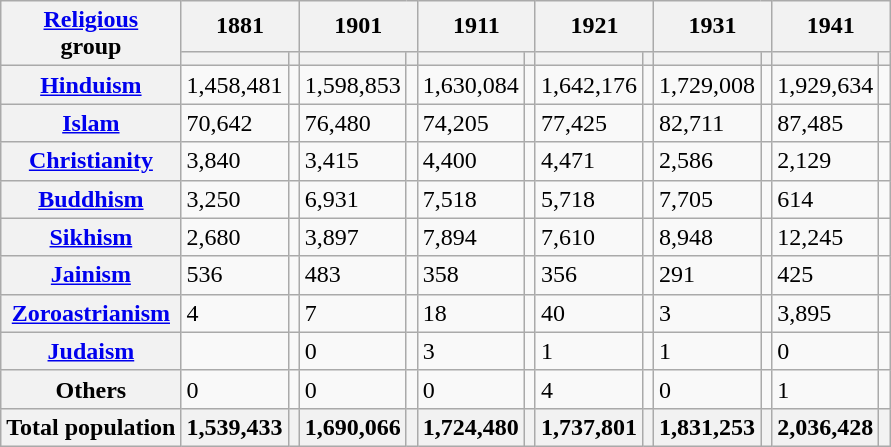<table class="wikitable collapsible sortable">
<tr>
<th rowspan="2"><a href='#'>Religious</a><br>group</th>
<th colspan="2">1881</th>
<th colspan="2">1901</th>
<th colspan="2">1911</th>
<th colspan="2">1921</th>
<th colspan="2">1931</th>
<th colspan="2">1941</th>
</tr>
<tr>
<th><a href='#'></a></th>
<th></th>
<th></th>
<th></th>
<th></th>
<th></th>
<th></th>
<th></th>
<th></th>
<th></th>
<th></th>
<th></th>
</tr>
<tr>
<th><a href='#'>Hinduism</a> </th>
<td>1,458,481</td>
<td></td>
<td>1,598,853</td>
<td></td>
<td>1,630,084</td>
<td></td>
<td>1,642,176</td>
<td></td>
<td>1,729,008</td>
<td></td>
<td>1,929,634</td>
<td></td>
</tr>
<tr>
<th><a href='#'>Islam</a> </th>
<td>70,642</td>
<td></td>
<td>76,480</td>
<td></td>
<td>74,205</td>
<td></td>
<td>77,425</td>
<td></td>
<td>82,711</td>
<td></td>
<td>87,485</td>
<td></td>
</tr>
<tr>
<th><a href='#'>Christianity</a> </th>
<td>3,840</td>
<td></td>
<td>3,415</td>
<td></td>
<td>4,400</td>
<td></td>
<td>4,471</td>
<td></td>
<td>2,586</td>
<td></td>
<td>2,129</td>
<td></td>
</tr>
<tr>
<th><a href='#'>Buddhism</a> </th>
<td>3,250</td>
<td></td>
<td>6,931</td>
<td></td>
<td>7,518</td>
<td></td>
<td>5,718</td>
<td></td>
<td>7,705</td>
<td></td>
<td>614</td>
<td></td>
</tr>
<tr>
<th><a href='#'>Sikhism</a> </th>
<td>2,680</td>
<td></td>
<td>3,897</td>
<td></td>
<td>7,894</td>
<td></td>
<td>7,610</td>
<td></td>
<td>8,948</td>
<td></td>
<td>12,245</td>
<td></td>
</tr>
<tr>
<th><a href='#'>Jainism</a> </th>
<td>536</td>
<td></td>
<td>483</td>
<td></td>
<td>358</td>
<td></td>
<td>356</td>
<td></td>
<td>291</td>
<td></td>
<td>425</td>
<td></td>
</tr>
<tr>
<th><a href='#'>Zoroastrianism</a> </th>
<td>4</td>
<td></td>
<td>7</td>
<td></td>
<td>18</td>
<td></td>
<td>40</td>
<td></td>
<td>3</td>
<td></td>
<td>3,895</td>
<td></td>
</tr>
<tr>
<th><a href='#'>Judaism</a> </th>
<td></td>
<td></td>
<td>0</td>
<td></td>
<td>3</td>
<td></td>
<td>1</td>
<td></td>
<td>1</td>
<td></td>
<td>0</td>
<td></td>
</tr>
<tr>
<th>Others</th>
<td>0</td>
<td></td>
<td>0</td>
<td></td>
<td>0</td>
<td></td>
<td>4</td>
<td></td>
<td>0</td>
<td></td>
<td>1</td>
<td></td>
</tr>
<tr>
<th>Total population</th>
<th>1,539,433</th>
<th></th>
<th>1,690,066</th>
<th></th>
<th>1,724,480</th>
<th></th>
<th>1,737,801</th>
<th></th>
<th>1,831,253</th>
<th></th>
<th>2,036,428</th>
<th></th>
</tr>
</table>
